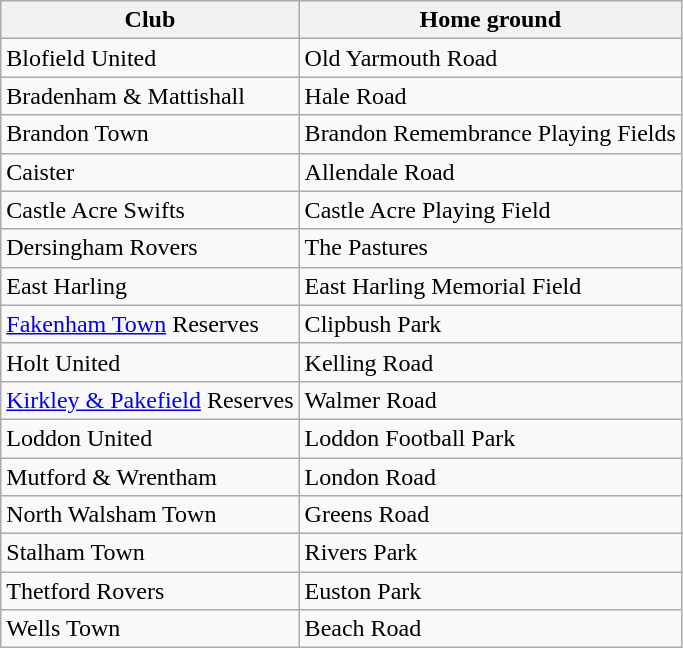<table class="wikitable">
<tr>
<th>Club</th>
<th>Home ground</th>
</tr>
<tr>
<td>Blofield United</td>
<td>Old Yarmouth Road</td>
</tr>
<tr>
<td>Bradenham & Mattishall</td>
<td>Hale Road</td>
</tr>
<tr>
<td>Brandon Town</td>
<td>Brandon Remembrance Playing Fields</td>
</tr>
<tr>
<td>Caister</td>
<td>Allendale Road</td>
</tr>
<tr>
<td>Castle Acre Swifts</td>
<td>Castle Acre Playing Field</td>
</tr>
<tr>
<td>Dersingham Rovers</td>
<td>The Pastures</td>
</tr>
<tr>
<td>East Harling</td>
<td>East Harling Memorial Field</td>
</tr>
<tr>
<td><a href='#'>Fakenham Town</a> Reserves</td>
<td>Clipbush Park</td>
</tr>
<tr>
<td>Holt United</td>
<td>Kelling Road</td>
</tr>
<tr>
<td><a href='#'>Kirkley & Pakefield</a> Reserves</td>
<td>Walmer Road</td>
</tr>
<tr>
<td>Loddon United</td>
<td>Loddon Football Park</td>
</tr>
<tr>
<td>Mutford & Wrentham</td>
<td>London Road</td>
</tr>
<tr>
<td>North Walsham Town</td>
<td>Greens Road</td>
</tr>
<tr>
<td>Stalham Town</td>
<td>Rivers Park</td>
</tr>
<tr>
<td>Thetford Rovers</td>
<td>Euston Park</td>
</tr>
<tr>
<td>Wells Town</td>
<td>Beach Road</td>
</tr>
</table>
